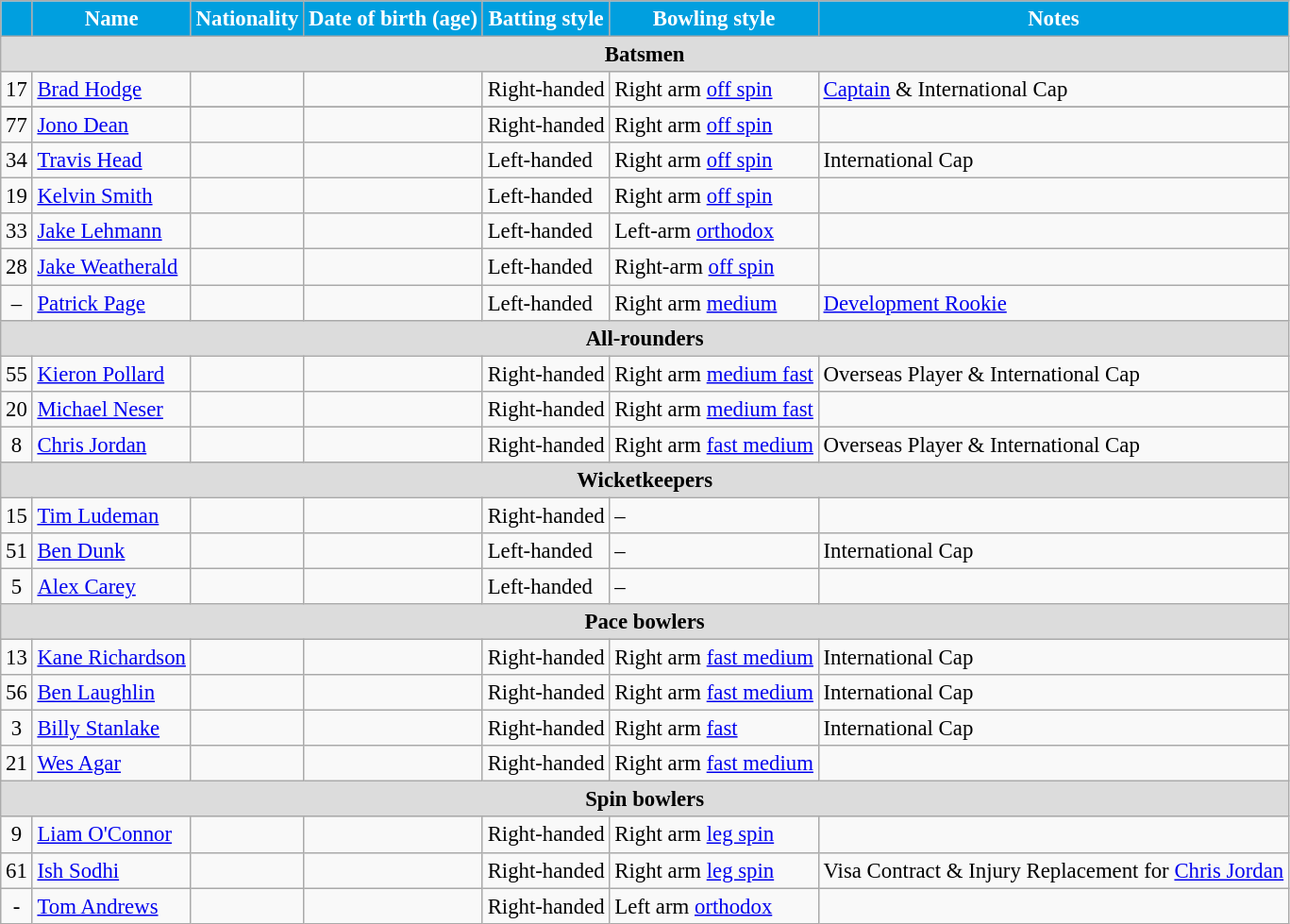<table class="wikitable" style="font-size:95%;">
<tr>
<th style="background: #009FDF; color:white" align=right></th>
<th style="background: #009FDF; color:white" align=right>Name</th>
<th style="background: #009FDF; color:white" align=right>Nationality</th>
<th style="background: #009FDF; color:white" align=right>Date of birth (age)</th>
<th style="background: #009FDF; color:white" align=right>Batting style</th>
<th style="background: #009FDF; color:white" align=right>Bowling style</th>
<th style="background: #009FDF; color:white" align=right>Notes</th>
</tr>
<tr>
<th colspan="7" style="background: #DCDCDC" align=center>Batsmen</th>
</tr>
<tr>
<td style="text-align:center">17</td>
<td><a href='#'>Brad Hodge</a></td>
<td></td>
<td></td>
<td>Right-handed</td>
<td>Right arm <a href='#'>off spin</a></td>
<td><a href='#'>Captain</a> & International Cap</td>
</tr>
<tr>
</tr>
<tr>
<td style="text-align:center">77</td>
<td><a href='#'>Jono Dean</a></td>
<td></td>
<td></td>
<td>Right-handed</td>
<td>Right arm <a href='#'>off spin</a></td>
<td></td>
</tr>
<tr>
<td style="text-align:center">34</td>
<td><a href='#'>Travis Head</a></td>
<td></td>
<td></td>
<td>Left-handed</td>
<td>Right arm <a href='#'>off spin</a></td>
<td>International Cap</td>
</tr>
<tr>
<td style="text-align:center">19</td>
<td><a href='#'>Kelvin Smith</a></td>
<td></td>
<td></td>
<td>Left-handed</td>
<td>Right arm <a href='#'>off spin</a></td>
<td></td>
</tr>
<tr>
<td style="text-align:center">33</td>
<td><a href='#'>Jake Lehmann</a></td>
<td></td>
<td></td>
<td>Left-handed</td>
<td>Left-arm <a href='#'>orthodox</a></td>
<td></td>
</tr>
<tr>
<td style="text-align:center">28</td>
<td><a href='#'>Jake Weatherald</a></td>
<td></td>
<td></td>
<td>Left-handed</td>
<td>Right-arm <a href='#'>off spin</a></td>
<td></td>
</tr>
<tr>
<td style="text-align:center">–</td>
<td><a href='#'>Patrick Page</a></td>
<td></td>
<td></td>
<td>Left-handed</td>
<td>Right arm <a href='#'>medium</a></td>
<td><a href='#'>Development Rookie</a></td>
</tr>
<tr>
<th colspan="7" style="background: #DCDCDC" align=center>All-rounders</th>
</tr>
<tr>
<td style="text-align:center">55</td>
<td><a href='#'>Kieron Pollard</a></td>
<td></td>
<td></td>
<td>Right-handed</td>
<td>Right arm <a href='#'>medium fast</a></td>
<td>Overseas Player & International Cap</td>
</tr>
<tr>
<td style="text-align:center">20</td>
<td><a href='#'>Michael Neser</a></td>
<td></td>
<td></td>
<td>Right-handed</td>
<td>Right arm <a href='#'>medium fast</a></td>
<td></td>
</tr>
<tr>
<td style="text-align:center">8</td>
<td><a href='#'>Chris Jordan</a></td>
<td></td>
<td></td>
<td>Right-handed</td>
<td>Right arm <a href='#'>fast medium</a></td>
<td>Overseas Player & International Cap</td>
</tr>
<tr>
<th colspan="7" style="background: #DCDCDC" align=center>Wicketkeepers</th>
</tr>
<tr>
<td style="text-align:center">15</td>
<td><a href='#'>Tim Ludeman</a></td>
<td></td>
<td></td>
<td>Right-handed</td>
<td>–</td>
<td></td>
</tr>
<tr>
<td style="text-align:center">51</td>
<td><a href='#'>Ben Dunk</a></td>
<td></td>
<td></td>
<td>Left-handed</td>
<td>–</td>
<td>International Cap</td>
</tr>
<tr>
<td style="text-align:center">5</td>
<td><a href='#'>Alex Carey</a></td>
<td></td>
<td></td>
<td>Left-handed</td>
<td>–</td>
<td></td>
</tr>
<tr>
<th colspan="7" style="background: #DCDCDC" align=center>Pace bowlers</th>
</tr>
<tr>
<td style="text-align:center">13</td>
<td><a href='#'>Kane Richardson</a></td>
<td></td>
<td></td>
<td>Right-handed</td>
<td>Right arm <a href='#'>fast medium</a></td>
<td>International Cap</td>
</tr>
<tr>
<td style="text-align:center">56</td>
<td><a href='#'>Ben Laughlin</a></td>
<td></td>
<td></td>
<td>Right-handed</td>
<td>Right arm <a href='#'>fast medium</a></td>
<td>International Cap</td>
</tr>
<tr>
<td style="text-align:center">3</td>
<td><a href='#'>Billy Stanlake</a></td>
<td></td>
<td></td>
<td>Right-handed</td>
<td>Right arm <a href='#'>fast</a></td>
<td>International Cap</td>
</tr>
<tr>
<td style="text-align:center">21</td>
<td><a href='#'>Wes Agar</a></td>
<td></td>
<td></td>
<td>Right-handed</td>
<td>Right arm <a href='#'>fast medium</a></td>
<td></td>
</tr>
<tr>
<th colspan="7" style="background: #DCDCDC" align=center>Spin bowlers</th>
</tr>
<tr>
<td style="text-align:center">9</td>
<td><a href='#'>Liam O'Connor</a></td>
<td></td>
<td></td>
<td>Right-handed</td>
<td>Right arm <a href='#'>leg spin</a></td>
<td></td>
</tr>
<tr>
<td style="text-align:center">61</td>
<td><a href='#'>Ish Sodhi</a></td>
<td></td>
<td></td>
<td>Right-handed</td>
<td>Right arm <a href='#'>leg spin</a></td>
<td>Visa Contract & Injury Replacement for <a href='#'>Chris Jordan</a></td>
</tr>
<tr>
<td style="text-align:center">-</td>
<td><a href='#'>Tom Andrews</a></td>
<td></td>
<td></td>
<td>Right-handed</td>
<td>Left arm <a href='#'>orthodox</a></td>
<td></td>
</tr>
</table>
